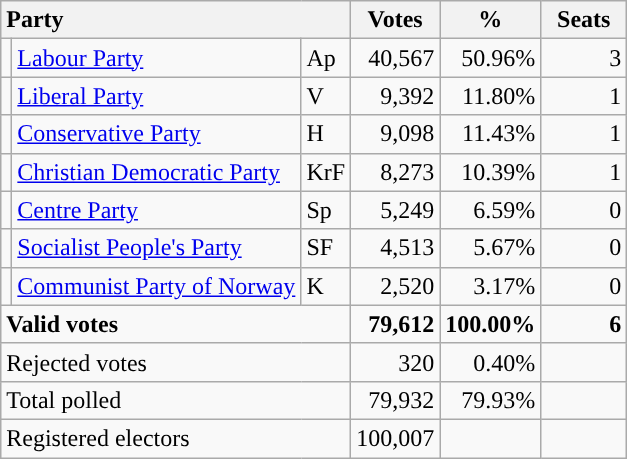<table class="wikitable" border="1" style="text-align:right;">
<tr>
<th style="text-align:left;" colspan=3>Party</th>
<th align=center width="50">Votes</th>
<th align=center width="50">%</th>
<th align=center width="50">Seats</th>
</tr>
<tr>
<td style="color:inherit;background:"></td>
<td align=left><a href='#'>Labour Party</a></td>
<td align=left>Ap</td>
<td>40,567</td>
<td>50.96%</td>
<td>3</td>
</tr>
<tr>
<td style="color:inherit;background:"></td>
<td align=left><a href='#'>Liberal Party</a></td>
<td align=left>V</td>
<td>9,392</td>
<td>11.80%</td>
<td>1</td>
</tr>
<tr>
<td style="color:inherit;background:"></td>
<td align=left><a href='#'>Conservative Party</a></td>
<td align=left>H</td>
<td>9,098</td>
<td>11.43%</td>
<td>1</td>
</tr>
<tr>
<td style="color:inherit;background:"></td>
<td align=left><a href='#'>Christian Democratic Party</a></td>
<td align=left>KrF</td>
<td>8,273</td>
<td>10.39%</td>
<td>1</td>
</tr>
<tr>
<td style="color:inherit;background:"></td>
<td align=left><a href='#'>Centre Party</a></td>
<td align=left>Sp</td>
<td>5,249</td>
<td>6.59%</td>
<td>0</td>
</tr>
<tr>
<td style="color:inherit;background:"></td>
<td align=left><a href='#'>Socialist People's Party</a></td>
<td align=left>SF</td>
<td>4,513</td>
<td>5.67%</td>
<td>0</td>
</tr>
<tr>
<td style="color:inherit;background:"></td>
<td align=left><a href='#'>Communist Party of Norway</a></td>
<td align=left>K</td>
<td>2,520</td>
<td>3.17%</td>
<td>0</td>
</tr>
<tr style="font-weight:bold">
<td align=left colspan=3>Valid votes</td>
<td>79,612</td>
<td>100.00%</td>
<td>6</td>
</tr>
<tr>
<td align=left colspan=3>Rejected votes</td>
<td>320</td>
<td>0.40%</td>
<td></td>
</tr>
<tr>
<td align=left colspan=3>Total polled</td>
<td>79,932</td>
<td>79.93%</td>
<td></td>
</tr>
<tr>
<td align=left colspan=3>Registered electors</td>
<td>100,007</td>
<td></td>
<td></td>
</tr>
</table>
